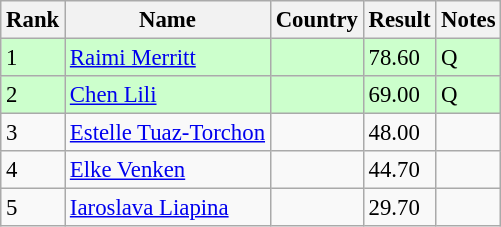<table class="wikitable" style="font-size:95%" style="text-align:center; width:35em;">
<tr>
<th>Rank</th>
<th>Name</th>
<th>Country</th>
<th>Result</th>
<th>Notes</th>
</tr>
<tr bgcolor=ccffcc>
<td>1</td>
<td align=left><a href='#'>Raimi Merritt</a></td>
<td align="left"></td>
<td>78.60</td>
<td>Q</td>
</tr>
<tr bgcolor=ccffcc>
<td>2</td>
<td align=left><a href='#'>Chen Lili</a></td>
<td align="left"></td>
<td>69.00</td>
<td>Q</td>
</tr>
<tr>
<td>3</td>
<td align=left><a href='#'>Estelle Tuaz-Torchon</a></td>
<td align="left"></td>
<td>48.00</td>
<td></td>
</tr>
<tr>
<td>4</td>
<td align=left><a href='#'>Elke Venken</a></td>
<td align=left></td>
<td>44.70</td>
<td></td>
</tr>
<tr>
<td>5</td>
<td align=left><a href='#'>Iaroslava Liapina</a></td>
<td align=left></td>
<td>29.70</td>
<td></td>
</tr>
</table>
